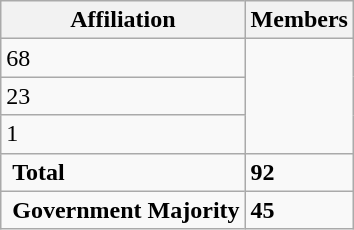<table class="wikitable">
<tr>
<th colspan="2">Affiliation</th>
<th>Members</th>
</tr>
<tr>
<td>68</td>
</tr>
<tr>
<td>23</td>
</tr>
<tr>
<td>1</td>
</tr>
<tr>
<td colspan="2" rowspan="1" align=left> <strong>Total</strong><br></td>
<td><strong>92</strong></td>
</tr>
<tr>
<td colspan="2" rowspan="1" align=left> <strong>Government Majority</strong><br></td>
<td><strong>45</strong></td>
</tr>
</table>
